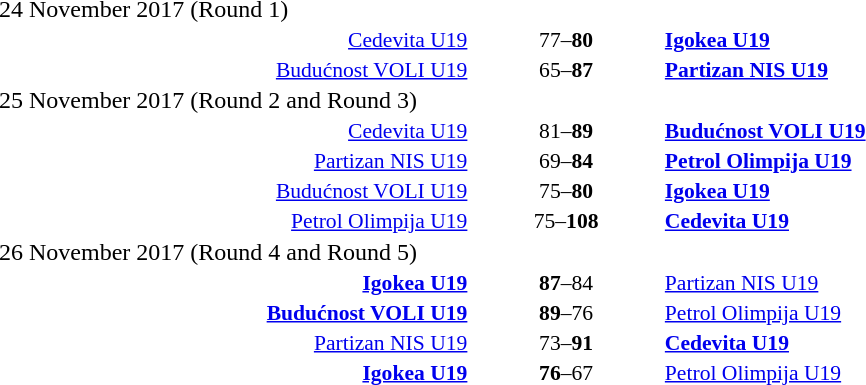<table style="width:100%;" cellspacing="1">
<tr>
<th width=25%></th>
<th width=2%></th>
<th width=6%></th>
<th width=2%></th>
<th width=25%></th>
</tr>
<tr>
<td>24 November 2017 (Round 1)</td>
</tr>
<tr style=font-size:90%>
<td align=right><a href='#'>Cedevita U19</a> </td>
<td></td>
<td align=center>77–<strong>80</strong></td>
<td></td>
<td> <strong><a href='#'>Igokea U19</a></strong></td>
<td></td>
</tr>
<tr style=font-size:90%>
<td align=right><a href='#'>Budućnost VOLI U19</a> </td>
<td></td>
<td align=center>65–<strong>87</strong></td>
<td></td>
<td> <strong><a href='#'>Partizan NIS U19</a></strong></td>
<td></td>
</tr>
<tr>
<td>25 November 2017 (Round 2 and Round 3)</td>
</tr>
<tr style=font-size:90%>
<td align=right><a href='#'>Cedevita U19</a> </td>
<td></td>
<td align=center>81–<strong>89</strong></td>
<td></td>
<td> <strong><a href='#'>Budućnost VOLI U19</a></strong></td>
<td></td>
</tr>
<tr style=font-size:90%>
<td align=right><a href='#'>Partizan NIS U19</a> </td>
<td></td>
<td align=center>69–<strong>84</strong></td>
<td></td>
<td> <strong><a href='#'>Petrol Olimpija U19</a></strong></td>
<td></td>
</tr>
<tr style=font-size:90%>
<td align=right><a href='#'>Budućnost VOLI U19</a> </td>
<td></td>
<td align=center>75–<strong>80</strong></td>
<td></td>
<td> <strong><a href='#'>Igokea U19</a></strong></td>
<td></td>
</tr>
<tr style=font-size:90%>
<td align=right><a href='#'>Petrol Olimpija U19</a> </td>
<td></td>
<td align=center>75–<strong>108</strong></td>
<td></td>
<td> <strong><a href='#'>Cedevita U19</a></strong></td>
<td></td>
</tr>
<tr>
<td>26 November 2017 (Round 4 and Round 5)</td>
</tr>
<tr style=font-size:90%>
<td align=right><strong><a href='#'>Igokea U19</a></strong> </td>
<td></td>
<td align=center><strong>87</strong>–84</td>
<td></td>
<td> <a href='#'>Partizan NIS U19</a></td>
<td></td>
</tr>
<tr style=font-size:90%>
<td align=right><strong><a href='#'>Budućnost VOLI U19</a></strong> </td>
<td></td>
<td align=center><strong>89</strong>–76</td>
<td></td>
<td> <a href='#'>Petrol Olimpija U19</a></td>
<td></td>
</tr>
<tr style=font-size:90%>
<td align=right><a href='#'>Partizan NIS U19</a> </td>
<td></td>
<td align=center>73–<strong>91</strong></td>
<td></td>
<td> <strong><a href='#'>Cedevita U19</a></strong></td>
<td></td>
</tr>
<tr style=font-size:90%>
<td align=right><strong><a href='#'>Igokea U19</a></strong> </td>
<td></td>
<td align=center><strong>76</strong>–67</td>
<td></td>
<td> <a href='#'>Petrol Olimpija U19</a></td>
<td></td>
</tr>
</table>
